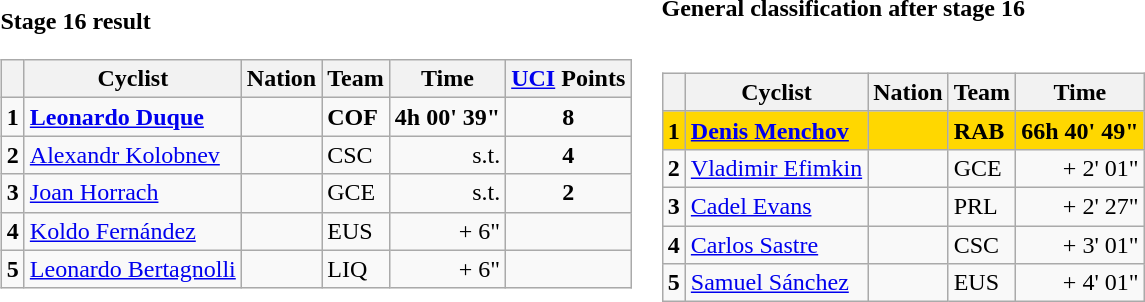<table>
<tr>
<td><strong>Stage 16 result</strong><br><table class="wikitable">
<tr>
<th></th>
<th>Cyclist</th>
<th>Nation</th>
<th>Team</th>
<th>Time</th>
<th><a href='#'>UCI</a> Points</th>
</tr>
<tr>
<td><strong>1</strong></td>
<td><strong><a href='#'>Leonardo Duque</a></strong></td>
<td><strong></strong></td>
<td><strong>COF</strong></td>
<td align=right><strong>4h 00' 39"</strong></td>
<td align=center><strong>8</strong></td>
</tr>
<tr>
<td><strong>2</strong></td>
<td><a href='#'>Alexandr Kolobnev</a></td>
<td></td>
<td>CSC</td>
<td align=right>s.t.</td>
<td align=center><strong>4</strong></td>
</tr>
<tr>
<td><strong>3</strong></td>
<td><a href='#'>Joan Horrach</a></td>
<td></td>
<td>GCE</td>
<td align="right">s.t.</td>
<td align=center><strong>2</strong></td>
</tr>
<tr>
<td><strong>4</strong></td>
<td><a href='#'>Koldo Fernández</a></td>
<td></td>
<td>EUS</td>
<td align="right">+ 6"</td>
<td></td>
</tr>
<tr>
<td><strong>5</strong></td>
<td><a href='#'>Leonardo Bertagnolli</a></td>
<td></td>
<td>LIQ</td>
<td align="right">+ 6"</td>
<td></td>
</tr>
</table>
</td>
<td><strong>General classification after stage 16 <br></strong><br><table class="wikitable">
<tr>
<th></th>
<th>Cyclist</th>
<th>Nation</th>
<th>Team</th>
<th>Time</th>
</tr>
<tr bgcolor=gold>
<td><strong>1</strong></td>
<td><strong><a href='#'>Denis Menchov</a></strong></td>
<td><strong></strong></td>
<td><strong>RAB</strong></td>
<td align=right><strong>66h 40' 49"</strong></td>
</tr>
<tr>
<td><strong>2</strong></td>
<td><a href='#'>Vladimir Efimkin</a></td>
<td></td>
<td>GCE</td>
<td align=right>+ 2' 01"</td>
</tr>
<tr>
<td><strong>3</strong></td>
<td><a href='#'>Cadel Evans</a></td>
<td></td>
<td>PRL</td>
<td align="right">+ 2' 27"</td>
</tr>
<tr>
<td><strong>4</strong></td>
<td><a href='#'>Carlos Sastre</a></td>
<td></td>
<td>CSC</td>
<td align="right">+ 3' 01"</td>
</tr>
<tr>
<td><strong>5</strong></td>
<td><a href='#'>Samuel Sánchez</a></td>
<td></td>
<td>EUS</td>
<td align="right">+ 4' 01"</td>
</tr>
</table>
</td>
</tr>
</table>
